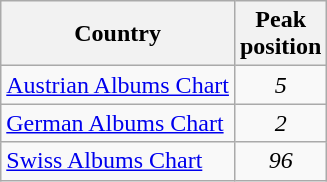<table class="wikitable sortable" style="text-align: center;">
<tr>
<th>Country</th>
<th>Peak<br>position</th>
</tr>
<tr>
<td align="left"><a href='#'>Austrian Albums Chart</a></td>
<td><em>5</em></td>
</tr>
<tr>
<td align="left"><a href='#'>German Albums Chart</a></td>
<td><em>2</em></td>
</tr>
<tr>
<td align="left"><a href='#'>Swiss Albums Chart</a></td>
<td><em>96</em></td>
</tr>
</table>
